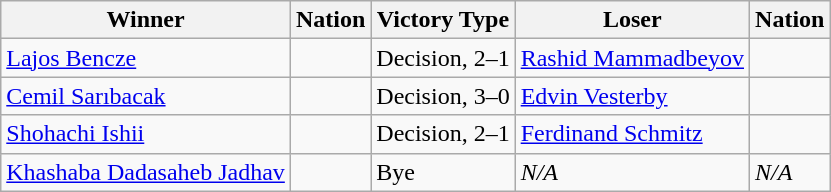<table class="wikitable sortable" style="text-align:left;">
<tr>
<th>Winner</th>
<th>Nation</th>
<th>Victory Type</th>
<th>Loser</th>
<th>Nation</th>
</tr>
<tr>
<td><a href='#'>Lajos Bencze</a></td>
<td></td>
<td>Decision, 2–1</td>
<td><a href='#'>Rashid Mammadbeyov</a></td>
<td></td>
</tr>
<tr>
<td><a href='#'>Cemil Sarıbacak</a></td>
<td></td>
<td>Decision, 3–0</td>
<td><a href='#'>Edvin Vesterby</a></td>
<td></td>
</tr>
<tr>
<td><a href='#'>Shohachi Ishii</a></td>
<td></td>
<td>Decision, 2–1</td>
<td><a href='#'>Ferdinand Schmitz</a></td>
<td></td>
</tr>
<tr>
<td><a href='#'>Khashaba Dadasaheb Jadhav</a></td>
<td></td>
<td>Bye</td>
<td><em>N/A</em></td>
<td><em>N/A</em></td>
</tr>
</table>
